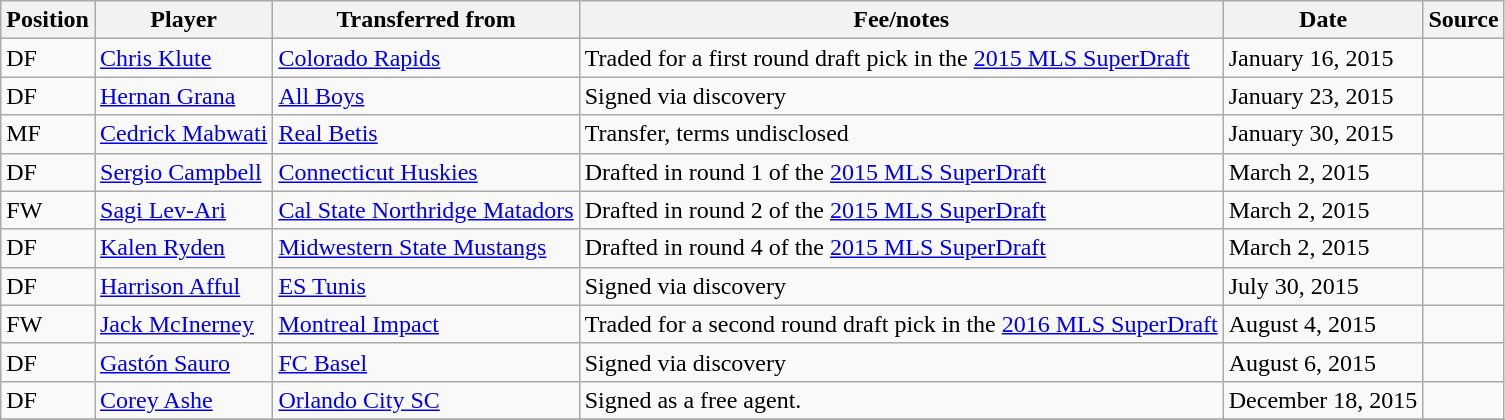<table class="wikitable sortable" style="text-align: left">
<tr>
<th><strong>Position</strong></th>
<th><strong>Player</strong></th>
<th><strong>Transferred from</strong></th>
<th><strong>Fee/notes</strong></th>
<th><strong>Date</strong></th>
<th><strong>Source</strong></th>
</tr>
<tr>
<td>DF</td>
<td> <a href='#'>Chris Klute</a></td>
<td> <a href='#'>Colorado Rapids</a></td>
<td>Traded for a first round draft pick in the <a href='#'>2015 MLS SuperDraft</a></td>
<td>January 16, 2015</td>
<td align=center></td>
</tr>
<tr>
<td>DF</td>
<td> <a href='#'>Hernan Grana</a></td>
<td> <a href='#'>All Boys</a></td>
<td>Signed via discovery</td>
<td>January 23, 2015</td>
<td align=center></td>
</tr>
<tr>
<td>MF</td>
<td> <a href='#'>Cedrick Mabwati</a></td>
<td> <a href='#'>Real Betis</a></td>
<td>Transfer, terms undisclosed</td>
<td>January 30, 2015</td>
<td align=center></td>
</tr>
<tr>
<td>DF</td>
<td> <a href='#'>Sergio Campbell</a></td>
<td> <a href='#'>Connecticut Huskies</a></td>
<td>Drafted in round 1 of the <a href='#'>2015 MLS SuperDraft</a></td>
<td>March 2, 2015</td>
<td align=center></td>
</tr>
<tr>
<td>FW</td>
<td> <a href='#'>Sagi Lev-Ari</a></td>
<td> <a href='#'>Cal State Northridge Matadors</a></td>
<td>Drafted in round 2 of the <a href='#'>2015 MLS SuperDraft</a></td>
<td>March 2, 2015</td>
<td align=center></td>
</tr>
<tr>
<td>DF</td>
<td> <a href='#'>Kalen Ryden</a></td>
<td> <a href='#'>Midwestern State Mustangs</a></td>
<td>Drafted in round 4 of the <a href='#'>2015 MLS SuperDraft</a></td>
<td>March 2, 2015</td>
<td align=center></td>
</tr>
<tr>
<td>DF</td>
<td> <a href='#'>Harrison Afful</a></td>
<td> <a href='#'>ES Tunis</a></td>
<td>Signed via discovery</td>
<td>July 30, 2015</td>
<td align=center></td>
</tr>
<tr>
<td>FW</td>
<td> <a href='#'>Jack McInerney</a></td>
<td> <a href='#'>Montreal Impact</a></td>
<td>Traded for a second round draft pick in the  <a href='#'>2016 MLS SuperDraft</a></td>
<td>August 4, 2015</td>
<td align=center></td>
</tr>
<tr>
<td>DF</td>
<td> <a href='#'>Gastón Sauro</a></td>
<td> <a href='#'>FC Basel</a></td>
<td>Signed via discovery</td>
<td>August 6, 2015</td>
<td align=center></td>
</tr>
<tr>
<td>DF</td>
<td> <a href='#'>Corey Ashe</a></td>
<td> <a href='#'>Orlando City SC</a></td>
<td>Signed as a free agent.</td>
<td>December 18, 2015</td>
<td align=center></td>
</tr>
<tr>
</tr>
</table>
